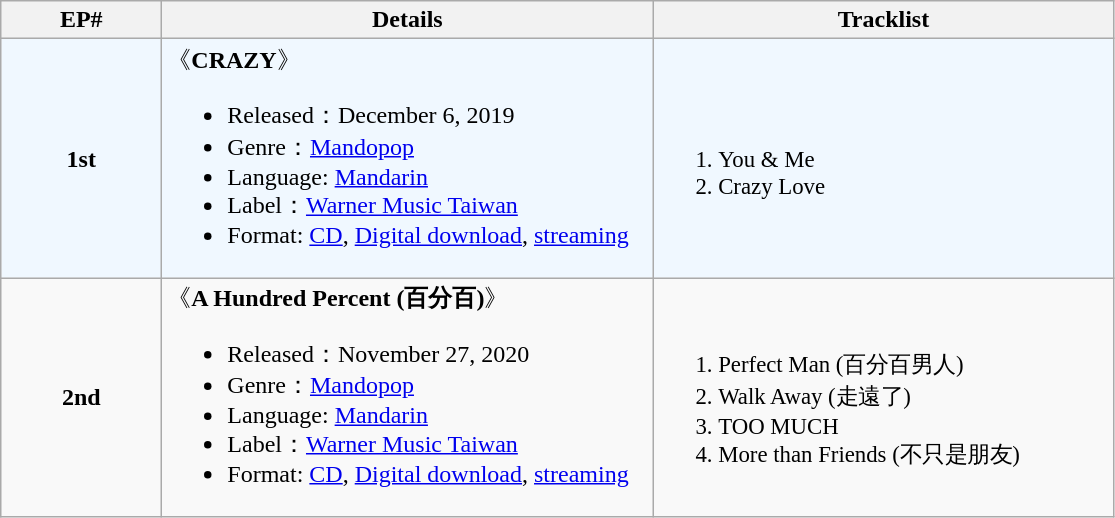<table class="wikitable">
<tr>
<th width="100px">EP#</th>
<th width="320px">Details</th>
<th width="300px">Tracklist</th>
</tr>
<tr bgcolor="#F0F8FF">
<td align=center><strong>1st</strong></td>
<td align="left">《<strong>CRAZY</strong>》<br><ul><li>Released：December 6, 2019</li><li>Genre：<a href='#'>Mandopop</a></li><li>Language: <a href='#'>Mandarin</a></li><li>Label：<a href='#'>Warner Music Taiwan</a></li><li>Format: <a href='#'>CD</a>, <a href='#'>Digital download</a>, <a href='#'>streaming</a></li></ul></td>
<td align="left" style="font-size: 95%;"><br><ol><li>You & Me</li><li>Crazy Love</li></ol></td>
</tr>
<tr>
<td align=center><strong>2nd</strong></td>
<td align="left">《<strong>A Hundred Percent (百分百)</strong>》<br><ul><li>Released：November 27, 2020 </li><li>Genre：<a href='#'>Mandopop</a></li><li>Language: <a href='#'>Mandarin</a></li><li>Label：<a href='#'>Warner Music Taiwan</a></li><li>Format: <a href='#'>CD</a>, <a href='#'>Digital download</a>, <a href='#'>streaming</a></li></ul></td>
<td align="left" style="font-size: 95%;"><br><ol><li>Perfect Man (百分百男人)</li><li>Walk Away (走遠了)</li><li>TOO MUCH</li><li>More than Friends (不只是朋友)</li></ol></td>
</tr>
</table>
